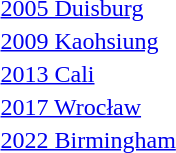<table>
<tr>
<td><a href='#'>2005 Duisburg</a><br></td>
<td></td>
<td></td>
<td></td>
</tr>
<tr>
<td><a href='#'>2009 Kaohsiung</a><br></td>
<td></td>
<td></td>
<td></td>
</tr>
<tr>
<td><a href='#'>2013 Cali</a><br></td>
<td></td>
<td></td>
<td></td>
</tr>
<tr>
<td><a href='#'>2017 Wrocław</a><br></td>
<td></td>
<td></td>
<td></td>
</tr>
<tr>
<td><a href='#'>2022 Birmingham</a><br></td>
<td></td>
<td></td>
<td></td>
</tr>
</table>
